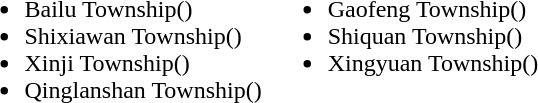<table>
<tr>
<td valign="top"><br><ul><li>Bailu Township()</li><li>Shixiawan Township()</li><li>Xinji Township()</li><li>Qinglanshan Township()</li></ul></td>
<td valign="top"><br><ul><li>Gaofeng Township()</li><li>Shiquan Township()</li><li>Xingyuan Township()</li></ul></td>
</tr>
</table>
